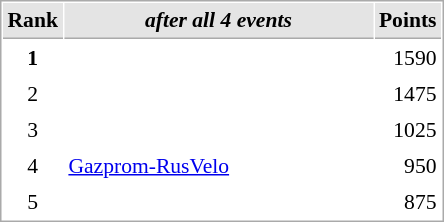<table cellspacing="1" cellpadding="3" style="border:1px solid #aaa; font-size:90%;">
<tr style="background:#e4e4e4;">
<th style="border-bottom:1px solid #aaa; width:10px;">Rank</th>
<th style="border-bottom:1px solid #aaa; width:200px; white-space:nowrap;"><em>after all 4 events</em> </th>
<th style="border-bottom:1px solid #aaa; width:20px;">Points</th>
</tr>
<tr>
<td style="text-align:center;"><strong>1</strong></td>
<td></td>
<td align="right">1590</td>
</tr>
<tr>
<td style="text-align:center;">2</td>
<td></td>
<td align="right">1475</td>
</tr>
<tr>
<td style="text-align:center;">3</td>
<td></td>
<td align="right">1025</td>
</tr>
<tr>
<td style="text-align:center;">4</td>
<td><a href='#'>Gazprom-RusVelo</a></td>
<td align="right">950</td>
</tr>
<tr>
<td style="text-align:center;">5</td>
<td></td>
<td align="right">875</td>
</tr>
</table>
